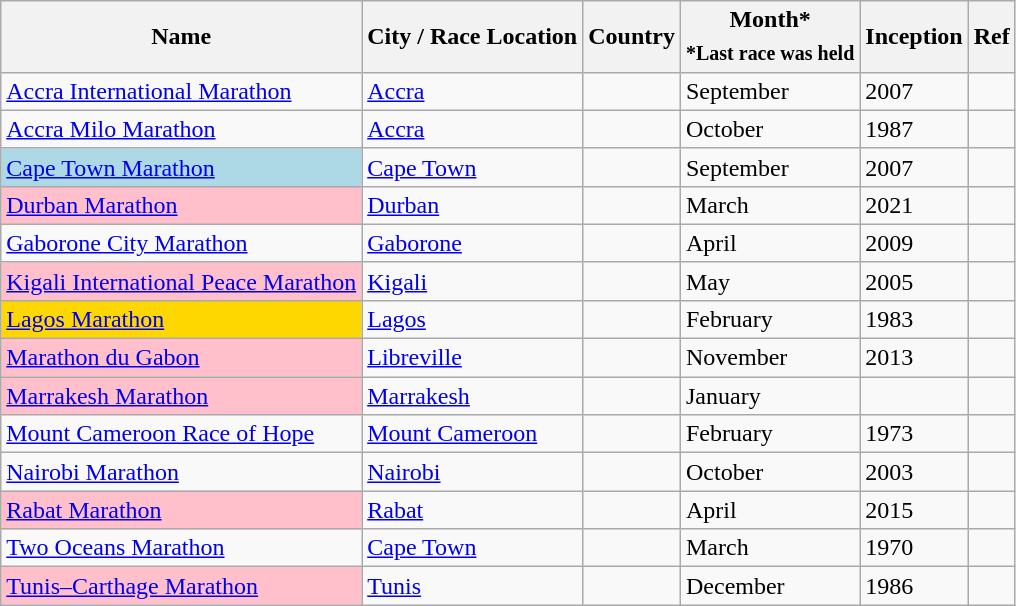<table class="wikitable sortable">
<tr>
<th>Name</th>
<th>City / Race Location</th>
<th>Country</th>
<th>Month*<br><sub>*Last race was held</sub></th>
<th>Inception</th>
<th>Ref</th>
</tr>
<tr>
<td><a href='#'>Accra International Marathon</a></td>
<td><a href='#'>Accra</a></td>
<td></td>
<td>September</td>
<td>2007</td>
<td></td>
</tr>
<tr>
<td><a href='#'>Accra Milo Marathon</a></td>
<td><a href='#'>Accra</a></td>
<td></td>
<td>October</td>
<td>1987</td>
<td></td>
</tr>
<tr>
<td bgcolor="lightblue"><a href='#'>Cape Town Marathon</a></td>
<td><a href='#'>Cape Town</a></td>
<td></td>
<td>September</td>
<td>2007</td>
<td></td>
</tr>
<tr>
<td bgcolor="pink"><a href='#'>Durban Marathon</a></td>
<td><a href='#'>Durban</a></td>
<td></td>
<td>March</td>
<td>2021</td>
<td></td>
</tr>
<tr>
<td><a href='#'>Gaborone City Marathon</a></td>
<td><a href='#'>Gaborone</a></td>
<td></td>
<td>April</td>
<td>2009</td>
<td></td>
</tr>
<tr>
<td bgcolor="pink"><a href='#'>Kigali International Peace Marathon</a></td>
<td><a href='#'>Kigali</a></td>
<td></td>
<td>May</td>
<td>2005</td>
<td></td>
</tr>
<tr>
<td bgcolor="gold"><a href='#'>Lagos Marathon</a></td>
<td><a href='#'>Lagos</a></td>
<td></td>
<td>February</td>
<td>1983</td>
<td></td>
</tr>
<tr>
<td bgcolor="pink"><a href='#'>Marathon du Gabon</a></td>
<td><a href='#'>Libreville</a></td>
<td></td>
<td>November</td>
<td>2013</td>
<td></td>
</tr>
<tr>
<td bgcolor="pink"><a href='#'>Marrakesh Marathon</a></td>
<td><a href='#'>Marrakesh</a></td>
<td></td>
<td>January</td>
<td></td>
<td></td>
</tr>
<tr>
<td><a href='#'>Mount Cameroon Race of Hope</a></td>
<td><a href='#'>Mount Cameroon</a></td>
<td></td>
<td>February</td>
<td>1973</td>
<td></td>
</tr>
<tr>
<td><a href='#'>Nairobi Marathon</a></td>
<td><a href='#'>Nairobi</a></td>
<td></td>
<td>October</td>
<td>2003</td>
<td></td>
</tr>
<tr>
<td bgcolor="pink"><a href='#'>Rabat Marathon</a></td>
<td><a href='#'>Rabat</a></td>
<td></td>
<td>April</td>
<td>2015</td>
<td></td>
</tr>
<tr>
<td><a href='#'>Two Oceans Marathon</a></td>
<td><a href='#'>Cape Town</a></td>
<td></td>
<td>March</td>
<td>1970</td>
<td></td>
</tr>
<tr>
<td bgcolor="pink"><a href='#'>Tunis–Carthage Marathon</a></td>
<td><a href='#'>Tunis</a></td>
<td></td>
<td>December</td>
<td>1986</td>
<td></td>
</tr>
</table>
